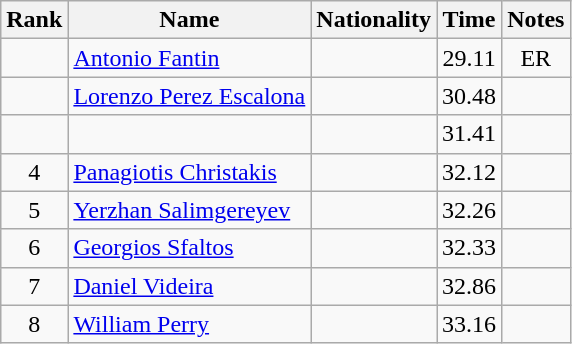<table class="wikitable sortable" style="text-align:center">
<tr>
<th>Rank</th>
<th>Name</th>
<th>Nationality</th>
<th>Time</th>
<th>Notes</th>
</tr>
<tr>
<td></td>
<td align=left><a href='#'>Antonio Fantin</a></td>
<td align=left></td>
<td>29.11</td>
<td>ER</td>
</tr>
<tr>
<td></td>
<td align=left><a href='#'>Lorenzo Perez Escalona</a></td>
<td align=left></td>
<td>30.48</td>
<td></td>
</tr>
<tr>
<td></td>
<td align=left></td>
<td align=left></td>
<td>31.41</td>
<td></td>
</tr>
<tr>
<td>4</td>
<td align=left><a href='#'>Panagiotis Christakis</a></td>
<td align=left></td>
<td>32.12</td>
<td></td>
</tr>
<tr>
<td>5</td>
<td align=left><a href='#'>Yerzhan Salimgereyev</a></td>
<td align=left></td>
<td>32.26</td>
<td></td>
</tr>
<tr>
<td>6</td>
<td align=left><a href='#'>Georgios Sfaltos</a></td>
<td align=left></td>
<td>32.33</td>
<td></td>
</tr>
<tr>
<td>7</td>
<td align=left><a href='#'>Daniel Videira</a></td>
<td align=left></td>
<td>32.86</td>
<td></td>
</tr>
<tr>
<td>8</td>
<td align=left><a href='#'>William Perry</a></td>
<td align=left></td>
<td>33.16</td>
<td></td>
</tr>
</table>
